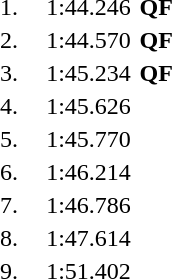<table style="text-align:center">
<tr>
<td width=30>1.</td>
<td align=left></td>
<td width=60>1:44.246</td>
<td><strong>QF</strong></td>
</tr>
<tr>
<td>2.</td>
<td align=left></td>
<td>1:44.570</td>
<td><strong>QF</strong></td>
</tr>
<tr>
<td>3.</td>
<td align=left></td>
<td>1:45.234</td>
<td><strong>QF</strong></td>
</tr>
<tr>
<td>4.</td>
<td align=left></td>
<td>1:45.626</td>
</tr>
<tr>
<td>5.</td>
<td align=left></td>
<td>1:45.770</td>
</tr>
<tr>
<td>6.</td>
<td align=left></td>
<td>1:46.214</td>
</tr>
<tr>
<td>7.</td>
<td align=left></td>
<td>1:46.786</td>
</tr>
<tr>
<td>8.</td>
<td align=left></td>
<td>1:47.614</td>
</tr>
<tr>
<td>9.</td>
<td align=left></td>
<td>1:51.402</td>
</tr>
</table>
